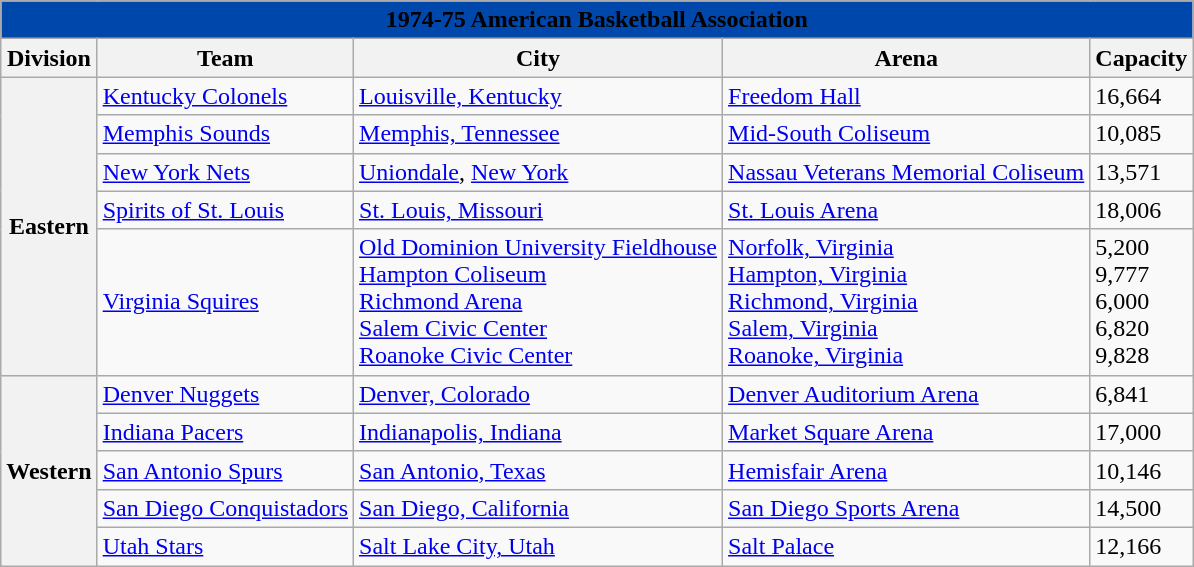<table class="wikitable" style="width:auto">
<tr>
<td bgcolor="#0047AB" align="center" colspan="5"><strong><span>1974-75 American Basketball Association</span></strong></td>
</tr>
<tr>
<th>Division</th>
<th>Team</th>
<th>City</th>
<th>Arena</th>
<th>Capacity</th>
</tr>
<tr>
<th rowspan="5">Eastern</th>
<td><a href='#'>Kentucky Colonels</a></td>
<td><a href='#'>Louisville, Kentucky</a></td>
<td><a href='#'>Freedom Hall</a></td>
<td>16,664</td>
</tr>
<tr>
<td><a href='#'>Memphis Sounds</a></td>
<td><a href='#'>Memphis, Tennessee</a></td>
<td><a href='#'>Mid-South Coliseum</a></td>
<td>10,085</td>
</tr>
<tr>
<td><a href='#'>New York Nets</a></td>
<td><a href='#'>Uniondale</a>, <a href='#'>New York</a></td>
<td><a href='#'>Nassau Veterans Memorial Coliseum</a></td>
<td>13,571</td>
</tr>
<tr>
<td><a href='#'>Spirits of St. Louis</a></td>
<td><a href='#'>St. Louis, Missouri</a></td>
<td><a href='#'>St. Louis Arena</a></td>
<td>18,006</td>
</tr>
<tr>
<td><a href='#'>Virginia Squires</a></td>
<td><a href='#'>Old Dominion University Fieldhouse</a> <br> <a href='#'>Hampton Coliseum</a> <br> <a href='#'>Richmond Arena</a> <br> <a href='#'>Salem Civic Center</a> <br> <a href='#'>Roanoke Civic Center</a></td>
<td><a href='#'>Norfolk, Virginia</a> <br> <a href='#'>Hampton, Virginia</a> <br> <a href='#'>Richmond, Virginia</a> <br> <a href='#'>Salem, Virginia</a> <br> <a href='#'>Roanoke, Virginia</a></td>
<td>5,200 <br> 9,777 <br> 6,000 <br> 6,820 <br> 9,828</td>
</tr>
<tr>
<th rowspan="6">Western</th>
<td><a href='#'>Denver Nuggets</a></td>
<td><a href='#'>Denver, Colorado</a></td>
<td><a href='#'>Denver Auditorium Arena</a></td>
<td>6,841</td>
</tr>
<tr>
<td><a href='#'>Indiana Pacers</a></td>
<td><a href='#'>Indianapolis, Indiana</a></td>
<td><a href='#'>Market Square Arena</a></td>
<td>17,000</td>
</tr>
<tr>
<td><a href='#'>San Antonio Spurs</a></td>
<td><a href='#'>San Antonio, Texas</a></td>
<td><a href='#'>Hemisfair Arena</a></td>
<td>10,146</td>
</tr>
<tr>
<td><a href='#'>San Diego Conquistadors</a></td>
<td><a href='#'>San Diego, California</a></td>
<td><a href='#'>San Diego Sports Arena</a></td>
<td>14,500</td>
</tr>
<tr>
<td><a href='#'>Utah Stars</a></td>
<td><a href='#'>Salt Lake City, Utah</a></td>
<td><a href='#'>Salt Palace</a></td>
<td>12,166</td>
</tr>
</table>
